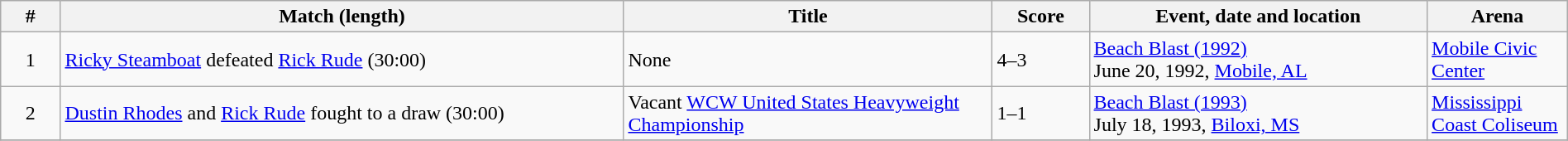<table class="wikitable" style="width:100%">
<tr>
<th width="1%">#</th>
<th width="10%">Match (length)</th>
<th width="6%">Title</th>
<th width="1%">Score</th>
<th width="6%">Event, date and location</th>
<th width="1%">Arena</th>
</tr>
<tr>
<td align=center>1</td>
<td><a href='#'>Ricky Steamboat</a> defeated <a href='#'>Rick Rude</a> (30:00)</td>
<td>None</td>
<td>4–3</td>
<td><a href='#'>Beach Blast (1992)</a><br>June 20, 1992, <a href='#'>Mobile, AL</a></td>
<td><a href='#'>Mobile Civic Center</a></td>
</tr>
<tr>
<td align=center>2</td>
<td><a href='#'>Dustin Rhodes</a> and <a href='#'>Rick Rude</a> fought to a draw (30:00)</td>
<td>Vacant <a href='#'>WCW United States Heavyweight Championship</a></td>
<td>1–1</td>
<td><a href='#'>Beach Blast (1993)</a><br>July 18, 1993, <a href='#'>Biloxi, MS</a></td>
<td><a href='#'>Mississippi Coast Coliseum</a></td>
</tr>
<tr>
</tr>
</table>
